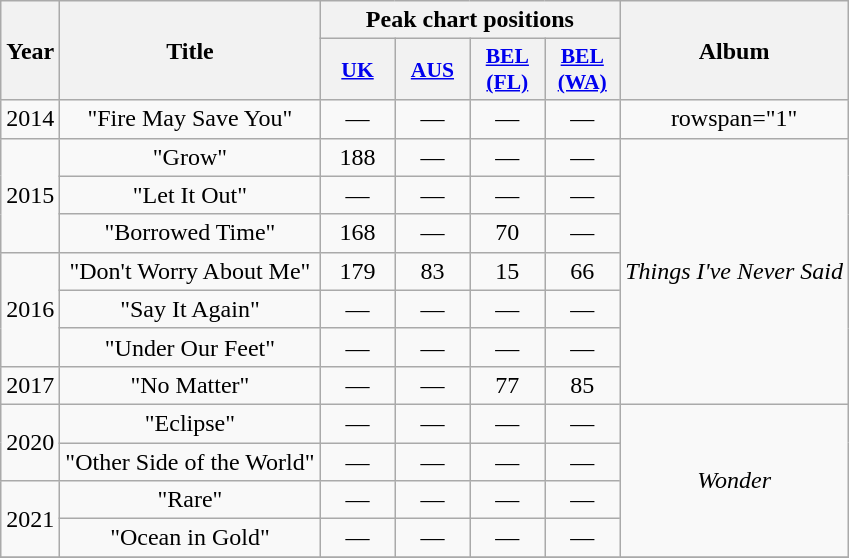<table class="wikitable plainrowheaders" style="text-align:center;">
<tr>
<th scope="col" rowspan="2">Year</th>
<th scope="col" rowspan="2">Title</th>
<th scope="col" colspan="4">Peak chart positions</th>
<th scope="col" rowspan="2">Album</th>
</tr>
<tr>
<th scope="col" style="width:3em;font-size:90%;"><a href='#'>UK</a><br></th>
<th scope="col" style="width:3em;font-size:90%;"><a href='#'>AUS</a><br></th>
<th scope="col" style="width:3em;font-size:90%;"><a href='#'>BEL (FL)</a><br></th>
<th scope="col" style="width:3em;font-size:90%;"><a href='#'>BEL (WA)</a><br></th>
</tr>
<tr>
<td rowspan="1">2014</td>
<td>"Fire May Save You"</td>
<td>—</td>
<td>—</td>
<td>—</td>
<td>—</td>
<td>rowspan="1" </td>
</tr>
<tr>
<td rowspan="3">2015</td>
<td>"Grow"</td>
<td>188</td>
<td>—</td>
<td>—</td>
<td>—</td>
<td rowspan="7"><em>Things I've Never Said</em></td>
</tr>
<tr>
<td>"Let It Out"</td>
<td>—</td>
<td>—</td>
<td>—</td>
<td>—</td>
</tr>
<tr>
<td>"Borrowed Time"</td>
<td>168</td>
<td>—</td>
<td>70</td>
<td>—</td>
</tr>
<tr>
<td rowspan="3">2016</td>
<td>"Don't Worry About Me"</td>
<td>179</td>
<td>83</td>
<td>15</td>
<td>66</td>
</tr>
<tr>
<td>"Say It Again"</td>
<td>—</td>
<td>—</td>
<td>—</td>
<td>—</td>
</tr>
<tr>
<td>"Under Our Feet"</td>
<td>—</td>
<td>—</td>
<td>—</td>
<td>—</td>
</tr>
<tr>
<td>2017</td>
<td>"No Matter"</td>
<td>—</td>
<td>—</td>
<td>77</td>
<td>85</td>
</tr>
<tr>
<td rowspan="2">2020</td>
<td>"Eclipse"</td>
<td>—</td>
<td>—</td>
<td>—</td>
<td>—</td>
<td rowspan="4"><em>Wonder</em></td>
</tr>
<tr>
<td>"Other Side of the World"</td>
<td>—</td>
<td>—</td>
<td>—</td>
<td>—</td>
</tr>
<tr>
<td rowspan="2">2021</td>
<td>"Rare"</td>
<td>—</td>
<td>—</td>
<td>—</td>
<td>—</td>
</tr>
<tr>
<td>"Ocean in Gold"</td>
<td>—</td>
<td>—</td>
<td>—</td>
<td>—</td>
</tr>
<tr>
</tr>
</table>
